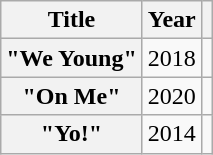<table class="wikitable plainrowheaders" style="text-align:center">
<tr>
<th scope="col">Title</th>
<th scope="col">Year</th>
<th scope="col" class="unsortable"></th>
</tr>
<tr>
<th scope="row">"We Young" </th>
<td>2018</td>
<td></td>
</tr>
<tr>
<th scope="row">"On Me"</th>
<td>2020</td>
<td></td>
</tr>
<tr>
<th scope="row">"Yo!" </th>
<td>2014</td>
<td></td>
</tr>
</table>
